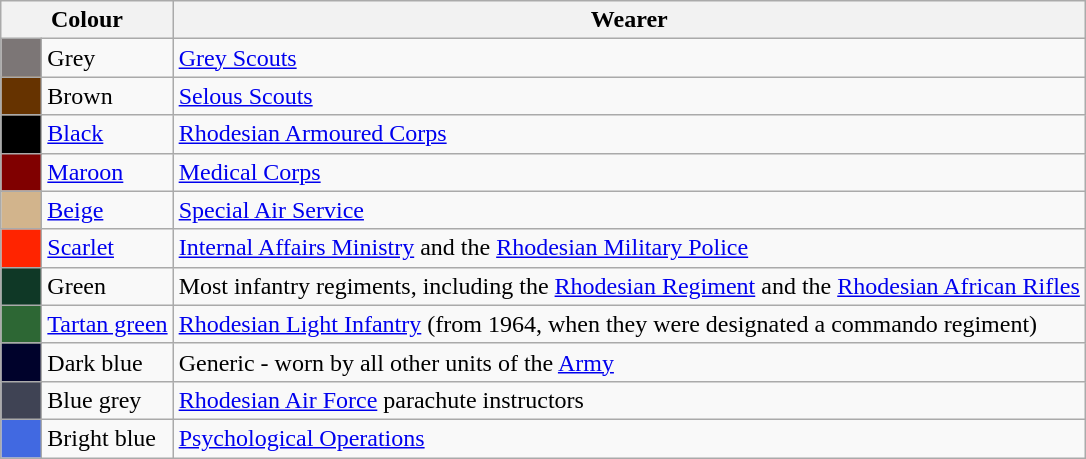<table class="wikitable">
<tr>
<th colspan="2">Colour</th>
<th>Wearer</th>
</tr>
<tr>
<td style="background:#7c7676;">     </td>
<td>Grey</td>
<td><a href='#'>Grey Scouts</a></td>
</tr>
<tr>
<td style="background:#630;"></td>
<td>Brown</td>
<td><a href='#'>Selous Scouts</a></td>
</tr>
<tr>
<td style="background:#000;"></td>
<td><a href='#'>Black</a></td>
<td><a href='#'>Rhodesian Armoured Corps</a></td>
</tr>
<tr>
<td style="background:maroon;"></td>
<td><a href='#'>Maroon</a></td>
<td><a href='#'>Medical Corps</a></td>
</tr>
<tr>
<td style="background:tan;"></td>
<td><a href='#'>Beige</a></td>
<td><a href='#'>Special Air Service</a></td>
</tr>
<tr>
<td style="background:#ff2400;"></td>
<td><a href='#'>Scarlet</a></td>
<td><a href='#'>Internal Affairs Ministry</a> and the <a href='#'>Rhodesian Military Police</a></td>
</tr>
<tr>
<td style="background:#0f3826;"></td>
<td>Green</td>
<td>Most infantry regiments, including the <a href='#'>Rhodesian Regiment</a> and the <a href='#'>Rhodesian African Rifles</a></td>
</tr>
<tr>
<td style="background:#2d6734;"></td>
<td><a href='#'>Tartan green</a></td>
<td><a href='#'>Rhodesian Light Infantry</a> (from 1964, when they were designated a commando regiment)</td>
</tr>
<tr>
<td style="background:#00022b;"></td>
<td>Dark blue</td>
<td>Generic - worn by all other units of the <a href='#'>Army</a></td>
</tr>
<tr>
<td style="background:#3f4354;"></td>
<td>Blue grey</td>
<td><a href='#'>Rhodesian Air Force</a> parachute instructors</td>
</tr>
<tr>
<td style="background:#4169e1;"></td>
<td>Bright blue</td>
<td><a href='#'>Psychological Operations</a></td>
</tr>
</table>
